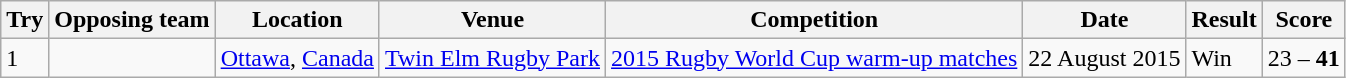<table class="wikitable" style="font-size:100%">
<tr>
<th>Try</th>
<th>Opposing team</th>
<th>Location</th>
<th>Venue</th>
<th>Competition</th>
<th>Date</th>
<th>Result</th>
<th>Score</th>
</tr>
<tr>
<td>1</td>
<td></td>
<td><a href='#'>Ottawa</a>, <a href='#'>Canada</a></td>
<td><a href='#'>Twin Elm Rugby Park</a></td>
<td><a href='#'>2015 Rugby World Cup warm-up matches</a></td>
<td>22 August 2015</td>
<td>Win</td>
<td>23 – <strong>41</strong></td>
</tr>
</table>
